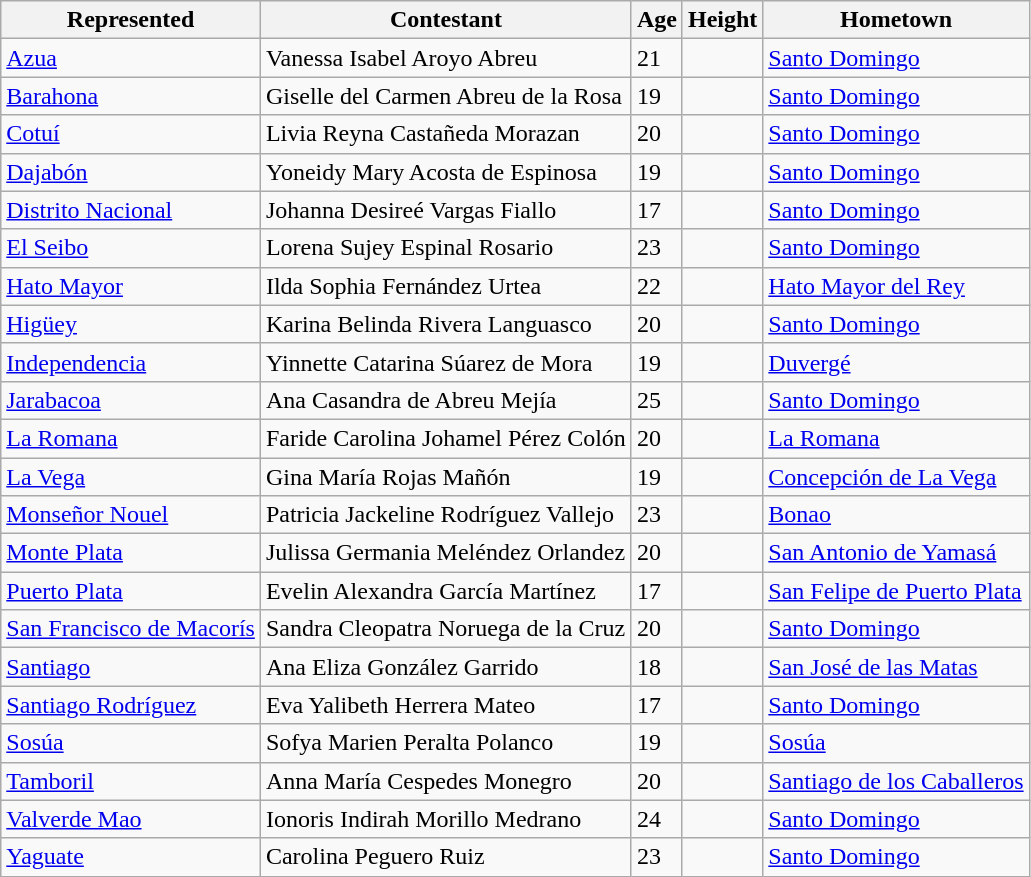<table class="sortable wikitable">
<tr>
<th>Represented</th>
<th>Contestant</th>
<th>Age</th>
<th>Height</th>
<th>Hometown</th>
</tr>
<tr>
<td><a href='#'>Azua</a></td>
<td>Vanessa Isabel Aroyo Abreu</td>
<td>21</td>
<td></td>
<td><a href='#'>Santo Domingo</a></td>
</tr>
<tr>
<td><a href='#'>Barahona</a></td>
<td>Giselle del Carmen Abreu de la Rosa</td>
<td>19</td>
<td></td>
<td><a href='#'>Santo Domingo</a></td>
</tr>
<tr>
<td><a href='#'>Cotuí</a></td>
<td>Livia Reyna Castañeda Morazan</td>
<td>20</td>
<td></td>
<td><a href='#'>Santo Domingo</a></td>
</tr>
<tr>
<td><a href='#'>Dajabón</a></td>
<td>Yoneidy Mary Acosta de Espinosa</td>
<td>19</td>
<td></td>
<td><a href='#'>Santo Domingo</a></td>
</tr>
<tr>
<td><a href='#'>Distrito Nacional</a></td>
<td>Johanna Desireé Vargas Fiallo</td>
<td>17</td>
<td></td>
<td><a href='#'>Santo Domingo</a></td>
</tr>
<tr>
<td><a href='#'>El Seibo</a></td>
<td>Lorena Sujey Espinal Rosario</td>
<td>23</td>
<td></td>
<td><a href='#'>Santo Domingo</a></td>
</tr>
<tr>
<td><a href='#'>Hato Mayor</a></td>
<td>Ilda Sophia Fernández Urtea</td>
<td>22</td>
<td></td>
<td><a href='#'>Hato Mayor del Rey</a></td>
</tr>
<tr>
<td><a href='#'>Higüey</a></td>
<td>Karina Belinda Rivera Languasco</td>
<td>20</td>
<td></td>
<td><a href='#'>Santo Domingo</a></td>
</tr>
<tr>
<td><a href='#'>Independencia</a></td>
<td>Yinnette Catarina Súarez de Mora</td>
<td>19</td>
<td></td>
<td><a href='#'>Duvergé</a></td>
</tr>
<tr>
<td><a href='#'>Jarabacoa</a></td>
<td>Ana Casandra de Abreu Mejía</td>
<td>25</td>
<td></td>
<td><a href='#'>Santo Domingo</a></td>
</tr>
<tr>
<td><a href='#'>La Romana</a></td>
<td>Faride Carolina Johamel Pérez Colón</td>
<td>20</td>
<td></td>
<td><a href='#'>La Romana</a></td>
</tr>
<tr>
<td><a href='#'>La Vega</a></td>
<td>Gina María Rojas Mañón</td>
<td>19</td>
<td></td>
<td><a href='#'>Concepción de La Vega</a></td>
</tr>
<tr>
<td><a href='#'>Monseñor Nouel</a></td>
<td>Patricia Jackeline Rodríguez Vallejo</td>
<td>23</td>
<td></td>
<td><a href='#'>Bonao</a></td>
</tr>
<tr>
<td><a href='#'>Monte Plata</a></td>
<td>Julissa Germania Meléndez Orlandez</td>
<td>20</td>
<td></td>
<td><a href='#'>San Antonio de Yamasá</a></td>
</tr>
<tr>
<td><a href='#'>Puerto Plata</a></td>
<td>Evelin Alexandra García Martínez</td>
<td>17</td>
<td></td>
<td><a href='#'>San Felipe de Puerto Plata</a></td>
</tr>
<tr>
<td><a href='#'>San Francisco de Macorís</a></td>
<td>Sandra Cleopatra Noruega de la Cruz</td>
<td>20</td>
<td></td>
<td><a href='#'>Santo Domingo</a></td>
</tr>
<tr>
<td><a href='#'>Santiago</a></td>
<td>Ana Eliza González Garrido</td>
<td>18</td>
<td></td>
<td><a href='#'>San José de las Matas</a></td>
</tr>
<tr>
<td><a href='#'>Santiago Rodríguez</a></td>
<td>Eva Yalibeth Herrera Mateo</td>
<td>17</td>
<td></td>
<td><a href='#'>Santo Domingo</a></td>
</tr>
<tr>
<td><a href='#'>Sosúa</a></td>
<td>Sofya Marien Peralta Polanco</td>
<td>19</td>
<td></td>
<td><a href='#'>Sosúa</a></td>
</tr>
<tr>
<td><a href='#'>Tamboril</a></td>
<td>Anna María Cespedes Monegro</td>
<td>20</td>
<td></td>
<td><a href='#'>Santiago de los Caballeros</a></td>
</tr>
<tr>
<td><a href='#'>Valverde Mao</a></td>
<td>Ionoris Indirah Morillo Medrano</td>
<td>24</td>
<td></td>
<td><a href='#'>Santo Domingo</a></td>
</tr>
<tr>
<td><a href='#'>Yaguate</a></td>
<td>Carolina Peguero Ruiz</td>
<td>23</td>
<td></td>
<td><a href='#'>Santo Domingo</a></td>
</tr>
</table>
